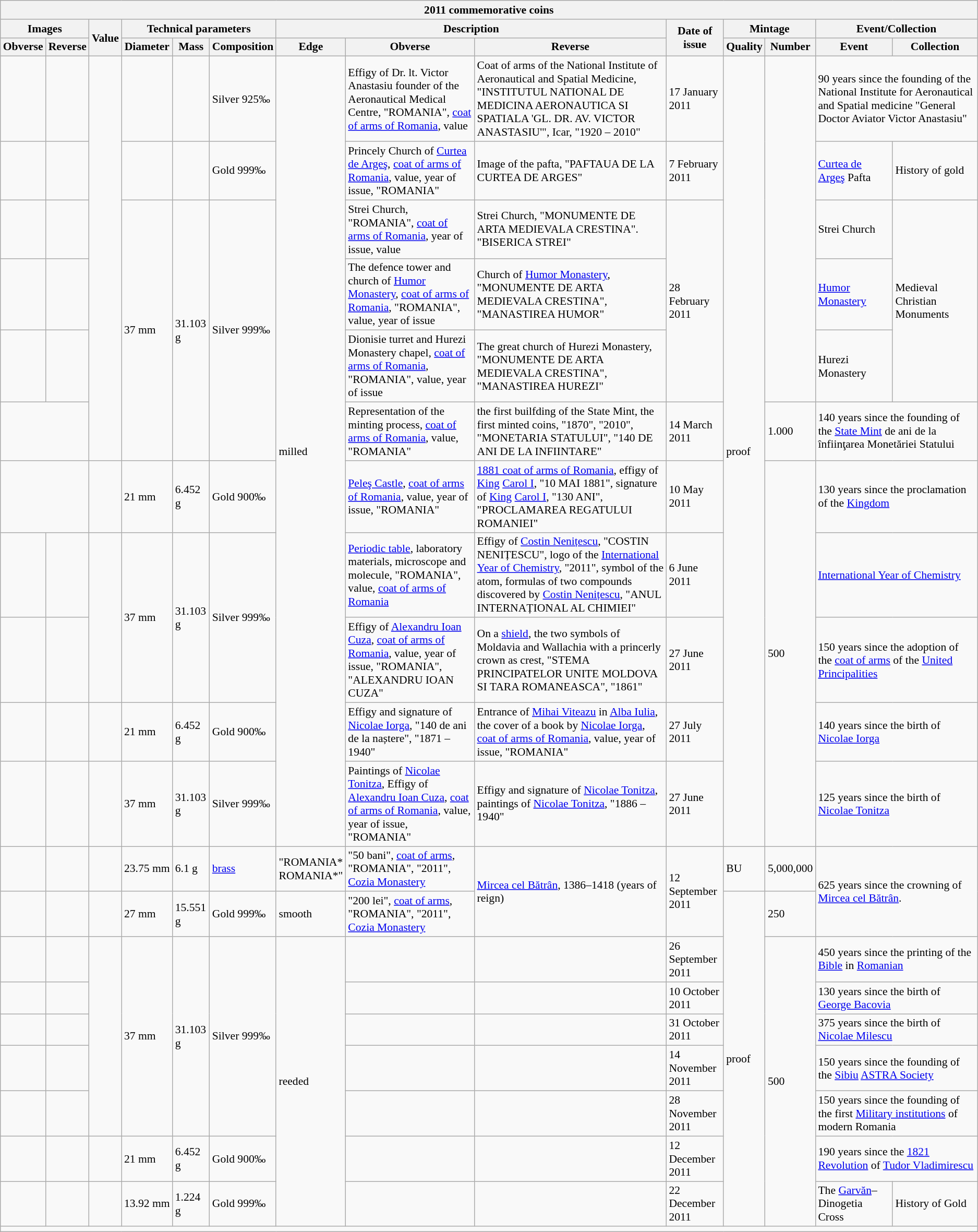<table class="wikitable" style="font-size: 90%">
<tr>
<th colspan="14">2011 commemorative coins</th>
</tr>
<tr>
<th colspan=2>Images</th>
<th rowspan=2>Value</th>
<th colspan=3>Technical parameters</th>
<th colspan=3>Description</th>
<th rowspan=2>Date of issue</th>
<th colspan=2>Mintage</th>
<th colspan=2>Event/Collection</th>
</tr>
<tr>
<th>Obverse</th>
<th>Reverse</th>
<th>Diameter</th>
<th>Mass</th>
<th>Composition</th>
<th>Edge</th>
<th>Obverse</th>
<th>Reverse</th>
<th>Quality</th>
<th>Number</th>
<th>Event</th>
<th>Collection</th>
</tr>
<tr>
<td></td>
<td></td>
<td rowspan="6" align="right"></td>
<td align = right></td>
<td align = right></td>
<td>Silver 925‰</td>
<td rowspan="11">milled</td>
<td>Effigy of Dr. lt. Victor Anastasiu founder of the Aeronautical Medical Centre, "ROMANIA", <a href='#'>coat of arms of Romania</a>, value</td>
<td>Coat of arms of the National Institute of Aeronautical and Spatial Medicine, "INSTITUTUL NATIONAL DE MEDICINA AERONAUTICA SI SPATIALA 'GL. DR. AV. VICTOR ANASTASIU'", Icar, "1920 – 2010"</td>
<td>17 January 2011</td>
<td rowspan="11">proof</td>
<td rowspan="5" align="right"></td>
<td colspan=2>90 years since the founding of the National Institute for Aeronautical and Spatial medicine "General Doctor Aviator Victor Anastasiu"</td>
</tr>
<tr>
<td></td>
<td></td>
<td align = right></td>
<td align = right></td>
<td>Gold 999‰</td>
<td>Princely Church of <a href='#'>Curtea de Argeş</a>, <a href='#'>coat of arms of Romania</a>, value, year of issue, "ROMANIA"</td>
<td>Image of the pafta, "PAFTAUA DE LA CURTEA DE ARGES"</td>
<td>7 February 2011</td>
<td><a href='#'>Curtea de Argeş</a> Pafta</td>
<td>History of gold</td>
</tr>
<tr>
<td></td>
<td></td>
<td rowspan="4">37 mm</td>
<td rowspan="4">31.103 g</td>
<td rowspan="4">Silver 999‰</td>
<td>Strei Church, "ROMANIA", <a href='#'>coat of arms of Romania</a>, year of issue, value</td>
<td>Strei Church, "MONUMENTE DE ARTA MEDIEVALA CRESTINA". "BISERICA STREI"</td>
<td rowspan = 3>28 February 2011</td>
<td>Strei Church</td>
<td rowspan = 3>Medieval Christian Monuments</td>
</tr>
<tr>
<td></td>
<td></td>
<td>The defence tower and church of <a href='#'>Humor Monastery</a>, <a href='#'>coat of arms of Romania</a>, "ROMANIA", value, year of issue</td>
<td>Church of <a href='#'>Humor Monastery</a>, "MONUMENTE DE ARTA MEDIEVALA CRESTINA", "MANASTIREA HUMOR"</td>
<td><a href='#'>Humor Monastery</a></td>
</tr>
<tr>
<td></td>
<td></td>
<td>Dionisie turret and Hurezi Monastery chapel, <a href='#'>coat of arms of Romania</a>, "ROMANIA", value, year of issue</td>
<td>The great church of Hurezi Monastery, "MONUMENTE DE ARTA MEDIEVALA CRESTINA", "MANASTIREA HUREZI"</td>
<td>Hurezi Monastery</td>
</tr>
<tr>
<td colspan=2></td>
<td>Representation of the minting process, <a href='#'>coat of arms of Romania</a>, value, "ROMANIA"</td>
<td>the first builfding of the State Mint, the first minted coins, "1870", "2010", "MONETARIA STATULUI", "140 DE ANI DE LA INFIINTARE"</td>
<td>14 March 2011</td>
<td>1.000</td>
<td colspan = 2>140 years since the founding of the <a href='#'>State Mint</a> de ani de la înfiinţarea Monetăriei Statului</td>
</tr>
<tr>
<td colspan="2"></td>
<td></td>
<td>21 mm</td>
<td>6.452 g</td>
<td>Gold 900‰</td>
<td><a href='#'>Peleş Castle</a>, <a href='#'>coat of arms of Romania</a>, value, year of issue, "ROMANIA"</td>
<td><a href='#'>1881 coat of arms of Romania</a>, effigy of <a href='#'>King</a> <a href='#'>Carol I</a>, "10 MAI 1881", signature of <a href='#'>King</a> <a href='#'>Carol I</a>, "130 ANI", "PROCLAMAREA REGATULUI ROMANIEI"</td>
<td>10 May 2011</td>
<td rowspan="5">500</td>
<td colspan = 2>130 years since the proclamation of the <a href='#'>Kingdom</a></td>
</tr>
<tr>
<td></td>
<td></td>
<td rowspan="2"></td>
<td rowspan="2">37 mm</td>
<td rowspan="2">31.103 g</td>
<td rowspan="2">Silver 999‰</td>
<td><a href='#'>Periodic table</a>, laboratory materials, microscope and molecule, "ROMANIA", value, <a href='#'>coat of arms of Romania</a></td>
<td>Effigy of <a href='#'>Costin Nenițescu</a>, "COSTIN NENIȚESCU", logo of the <a href='#'>International Year of Chemistry</a>, "2011", symbol of the atom, formulas of two compounds discovered by <a href='#'>Costin Nenițescu</a>, "ANUL INTERNAȚIONAL AL CHIMIEI"</td>
<td>6 June 2011</td>
<td colspan = 2><a href='#'>International Year of Chemistry</a></td>
</tr>
<tr>
<td></td>
<td></td>
<td>Effigy of <a href='#'>Alexandru Ioan Cuza</a>, <a href='#'>coat of arms of Romania</a>, value, year of issue, "ROMANIA", "ALEXANDRU IOAN CUZA"</td>
<td>On a <a href='#'>shield</a>, the two symbols of Moldavia and Wallachia with a princerly crown as crest, "STEMA PRINCIPATELOR UNITE MOLDOVA SI TARA ROMANEASCA", "1861"</td>
<td>27 June 2011</td>
<td colspan = 2>150 years since the adoption of the <a href='#'>coat of arms</a> of the <a href='#'>United Principalities</a></td>
</tr>
<tr>
<td></td>
<td></td>
<td></td>
<td>21 mm</td>
<td>6.452 g</td>
<td>Gold 900‰</td>
<td>Effigy and signature of <a href='#'>Nicolae Iorga</a>, "140 de ani de la naștere", "1871 – 1940"</td>
<td>Entrance of <a href='#'>Mihai Viteazu</a> in <a href='#'>Alba Iulia</a>, the cover of a book by <a href='#'>Nicolae Iorga</a>, <a href='#'>coat of arms of Romania</a>, value, year of issue, "ROMANIA"</td>
<td>27 July 2011</td>
<td colspan = 2>140 years since the birth of <a href='#'>Nicolae Iorga</a></td>
</tr>
<tr>
<td></td>
<td></td>
<td></td>
<td>37 mm</td>
<td>31.103 g</td>
<td>Silver 999‰</td>
<td>Paintings of <a href='#'>Nicolae Tonitza</a>, Effigy of <a href='#'>Alexandru Ioan Cuza</a>, <a href='#'>coat of arms of Romania</a>, value, year of issue, "ROMANIA"</td>
<td>Effigy and signature of <a href='#'>Nicolae Tonitza</a>, paintings of <a href='#'>Nicolae Tonitza</a>, "1886 – 1940"</td>
<td>27 June 2011</td>
<td colspan = 2>125 years since the birth of <a href='#'>Nicolae Tonitza</a></td>
</tr>
<tr>
<td></td>
<td></td>
<td></td>
<td>23.75 mm</td>
<td>6.1 g</td>
<td><a href='#'>brass</a></td>
<td>"ROMANIA*<br>ROMANIA*"</td>
<td>"50 bani", <a href='#'>coat of arms</a>, "ROMANIA", "2011", <a href='#'>Cozia Monastery</a></td>
<td rowspan = 2><a href='#'>Mircea cel Bătrân</a>, 1386–1418 (years of reign)</td>
<td rowspan = 2>12 September 2011</td>
<td>BU</td>
<td>5,000,000</td>
<td colspan = 2 rowspan = 2>625 years since the crowning of <a href='#'>Mircea cel Bătrân</a>.</td>
</tr>
<tr>
<td></td>
<td></td>
<td></td>
<td>27 mm</td>
<td>15.551 g</td>
<td>Gold 999‰</td>
<td>smooth</td>
<td>"200 lei", <a href='#'>coat of arms</a>, "ROMANIA", "2011", <a href='#'>Cozia Monastery</a></td>
<td rowspan="8">proof</td>
<td>250</td>
</tr>
<tr>
<td></td>
<td></td>
<td rowspan="5"></td>
<td rowspan="5">37 mm</td>
<td rowspan="5">31.103 g</td>
<td rowspan="5">Silver 999‰</td>
<td rowspan="7">reeded</td>
<td></td>
<td></td>
<td>26 September 2011</td>
<td rowspan="7">500</td>
<td colspan = 2>450 years since the printing of the <a href='#'>Bible</a> in <a href='#'>Romanian</a></td>
</tr>
<tr>
<td></td>
<td></td>
<td></td>
<td></td>
<td>10 October 2011</td>
<td colspan = 2>130 years since the birth of <a href='#'>George Bacovia</a></td>
</tr>
<tr>
<td></td>
<td></td>
<td></td>
<td></td>
<td>31 October 2011</td>
<td colspan = 2>375 years since the birth of <a href='#'>Nicolae Milescu</a></td>
</tr>
<tr>
<td></td>
<td></td>
<td></td>
<td></td>
<td>14 November 2011</td>
<td colspan = 2>150 years since the founding of the <a href='#'>Sibiu</a> <a href='#'>ASTRA Society</a></td>
</tr>
<tr>
<td></td>
<td></td>
<td></td>
<td></td>
<td>28 November 2011</td>
<td colspan = 2>150 years since the founding of the first <a href='#'>Military institutions</a> of modern Romania</td>
</tr>
<tr>
<td></td>
<td></td>
<td></td>
<td>21 mm</td>
<td>6.452 g</td>
<td>Gold 900‰</td>
<td></td>
<td></td>
<td>12 December 2011</td>
<td colspan = 2>190 years since the <a href='#'>1821 Revolution</a> of <a href='#'>Tudor Vladimirescu</a></td>
</tr>
<tr>
<td></td>
<td></td>
<td></td>
<td>13.92 mm</td>
<td>1.224 g</td>
<td>Gold 999‰</td>
<td></td>
<td></td>
<td>22 December 2011</td>
<td>The <a href='#'>Garvăn</a>–Dinogetia Cross</td>
<td>History of Gold</td>
</tr>
<tr>
<td colspan="14"></td>
</tr>
</table>
